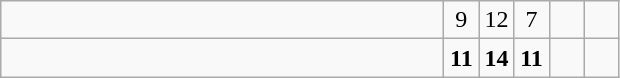<table class="wikitable">
<tr>
<td style="width:18em"></td>
<td align=center style="width:1em">9</td>
<td align=center style="width:1em">12</td>
<td align=center style="width:1em">7</td>
<td align=center style="width:1em"></td>
<td align=center style="width:1em"></td>
</tr>
<tr>
<td style="width:18em"><strong></strong></td>
<td align=center style="width:1em"><strong>11</strong></td>
<td align=center style="width:1em"><strong>14</strong></td>
<td align=center style="width:1em"><strong>11</strong></td>
<td align=center style="width:1em"></td>
<td align=center style="width:1em"></td>
</tr>
</table>
